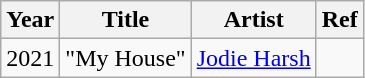<table class="wikitable">
<tr>
<th>Year</th>
<th>Title</th>
<th>Artist</th>
<th>Ref</th>
</tr>
<tr>
<td>2021</td>
<td>"My House"</td>
<td><a href='#'>Jodie Harsh</a></td>
<td style="text-align: center;"></td>
</tr>
</table>
